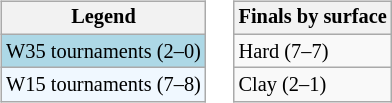<table>
<tr valign=top>
<td><br><table class=wikitable style="font-size:85%">
<tr>
<th>Legend</th>
</tr>
<tr style="background:lightblue;">
<td>W35 tournaments (2–0)</td>
</tr>
<tr style="background:#f0f8ff;">
<td>W15 tournaments (7–8)</td>
</tr>
</table>
</td>
<td><br><table class=wikitable style="font-size:85%">
<tr>
<th>Finals by surface</th>
</tr>
<tr>
<td>Hard (7–7)</td>
</tr>
<tr>
<td>Clay (2–1)</td>
</tr>
</table>
</td>
</tr>
</table>
